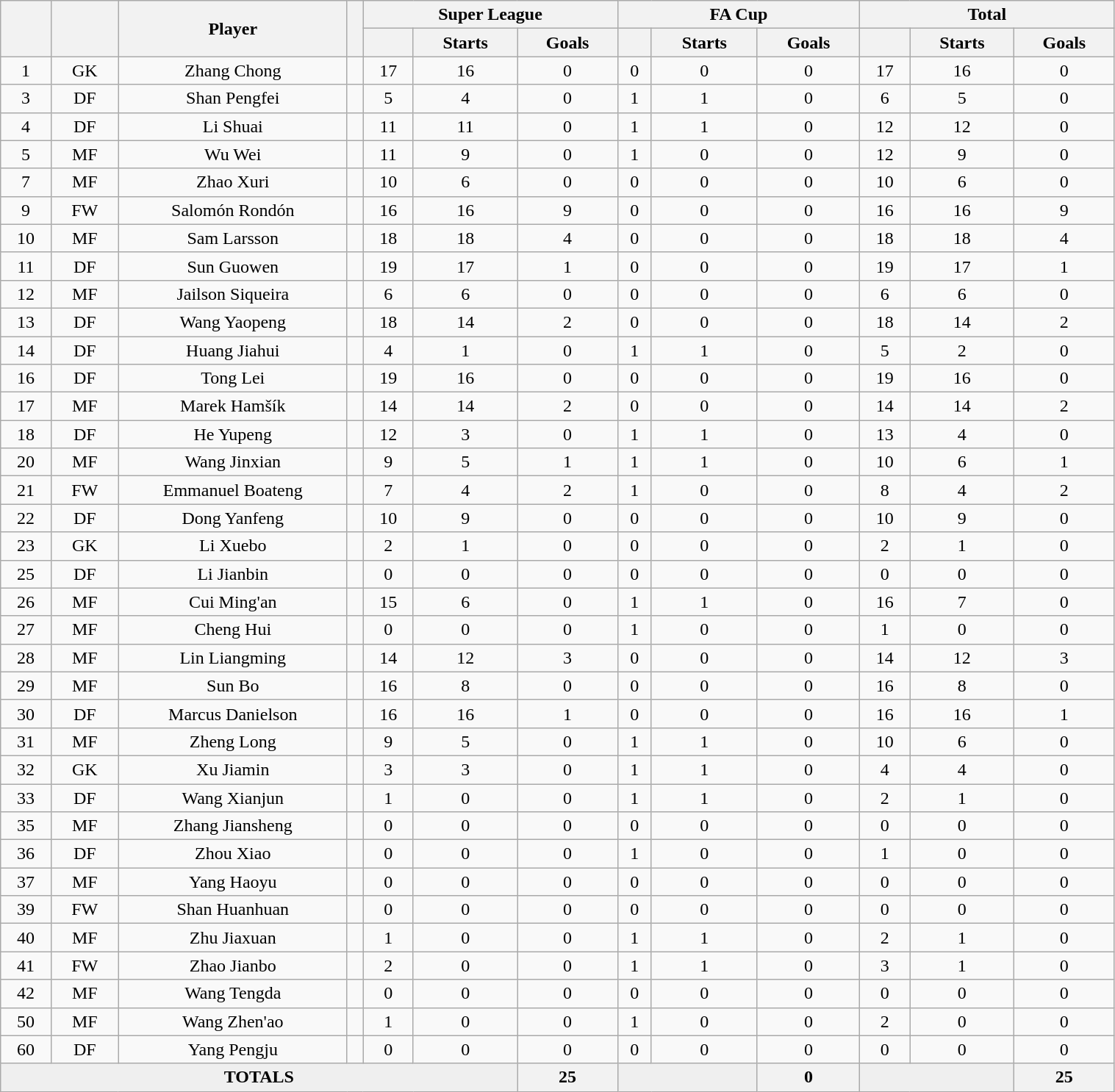<table class="wikitable" width="80%" style="text-align:center">
<tr>
<th rowspan="2"></th>
<th rowspan="2"></th>
<th rowspan="2" width="200">Player</th>
<th rowspan="2"></th>
<th colspan="3" width="105">Super League</th>
<th colspan="3" width="105">FA Cup</th>
<th colspan="3" width="105">Total</th>
</tr>
<tr>
<th></th>
<th>Starts</th>
<th>Goals</th>
<th></th>
<th>Starts</th>
<th>Goals</th>
<th></th>
<th>Starts</th>
<th>Goals</th>
</tr>
<tr>
<td>1</td>
<td>GK</td>
<td>Zhang Chong</td>
<td></td>
<td>17</td>
<td>16</td>
<td>0</td>
<td>0</td>
<td>0</td>
<td>0</td>
<td>17</td>
<td>16</td>
<td>0</td>
</tr>
<tr>
<td>3</td>
<td>DF</td>
<td>Shan Pengfei</td>
<td></td>
<td>5</td>
<td>4</td>
<td>0</td>
<td>1</td>
<td>1</td>
<td>0</td>
<td>6</td>
<td>5</td>
<td>0</td>
</tr>
<tr>
<td>4</td>
<td>DF</td>
<td>Li Shuai</td>
<td></td>
<td>11</td>
<td>11</td>
<td>0</td>
<td>1</td>
<td>1</td>
<td>0</td>
<td>12</td>
<td>12</td>
<td>0</td>
</tr>
<tr>
<td>5</td>
<td>MF</td>
<td>Wu Wei</td>
<td></td>
<td>11</td>
<td>9</td>
<td>0</td>
<td>1</td>
<td>0</td>
<td>0</td>
<td>12</td>
<td>9</td>
<td>0</td>
</tr>
<tr>
<td>7</td>
<td>MF</td>
<td>Zhao Xuri</td>
<td></td>
<td>10</td>
<td>6</td>
<td>0</td>
<td>0</td>
<td>0</td>
<td>0</td>
<td>10</td>
<td>6</td>
<td>0</td>
</tr>
<tr>
<td>9</td>
<td>FW</td>
<td>Salomón Rondón</td>
<td></td>
<td>16</td>
<td>16</td>
<td>9</td>
<td>0</td>
<td>0</td>
<td>0</td>
<td>16</td>
<td>16</td>
<td>9</td>
</tr>
<tr>
<td>10</td>
<td>MF</td>
<td>Sam Larsson</td>
<td></td>
<td>18</td>
<td>18</td>
<td>4</td>
<td>0</td>
<td>0</td>
<td>0</td>
<td>18</td>
<td>18</td>
<td>4</td>
</tr>
<tr>
<td>11</td>
<td>DF</td>
<td>Sun Guowen</td>
<td></td>
<td>19</td>
<td>17</td>
<td>1</td>
<td>0</td>
<td>0</td>
<td>0</td>
<td>19</td>
<td>17</td>
<td>1</td>
</tr>
<tr>
<td>12</td>
<td>MF</td>
<td>Jailson Siqueira</td>
<td></td>
<td>6</td>
<td>6</td>
<td>0</td>
<td>0</td>
<td>0</td>
<td>0</td>
<td>6</td>
<td>6</td>
<td>0</td>
</tr>
<tr>
<td>13</td>
<td>DF</td>
<td>Wang Yaopeng</td>
<td></td>
<td>18</td>
<td>14</td>
<td>2</td>
<td>0</td>
<td>0</td>
<td>0</td>
<td>18</td>
<td>14</td>
<td>2</td>
</tr>
<tr>
<td>14</td>
<td>DF</td>
<td>Huang Jiahui</td>
<td></td>
<td>4</td>
<td>1</td>
<td>0</td>
<td>1</td>
<td>1</td>
<td>0</td>
<td>5</td>
<td>2</td>
<td>0</td>
</tr>
<tr>
<td>16</td>
<td>DF</td>
<td>Tong Lei</td>
<td></td>
<td>19</td>
<td>16</td>
<td>0</td>
<td>0</td>
<td>0</td>
<td>0</td>
<td>19</td>
<td>16</td>
<td>0</td>
</tr>
<tr>
<td>17</td>
<td>MF</td>
<td>Marek Hamšík</td>
<td></td>
<td>14</td>
<td>14</td>
<td>2</td>
<td>0</td>
<td>0</td>
<td>0</td>
<td>14</td>
<td>14</td>
<td>2</td>
</tr>
<tr>
<td>18</td>
<td>DF</td>
<td>He Yupeng</td>
<td></td>
<td>12</td>
<td>3</td>
<td>0</td>
<td>1</td>
<td>1</td>
<td>0</td>
<td>13</td>
<td>4</td>
<td>0</td>
</tr>
<tr>
<td>20</td>
<td>MF</td>
<td>Wang Jinxian</td>
<td></td>
<td>9</td>
<td>5</td>
<td>1</td>
<td>1</td>
<td>1</td>
<td>0</td>
<td>10</td>
<td>6</td>
<td>1</td>
</tr>
<tr>
<td>21</td>
<td>FW</td>
<td>Emmanuel Boateng</td>
<td></td>
<td>7</td>
<td>4</td>
<td>2</td>
<td>1</td>
<td>0</td>
<td>0</td>
<td>8</td>
<td>4</td>
<td>2</td>
</tr>
<tr>
<td>22</td>
<td>DF</td>
<td>Dong Yanfeng</td>
<td></td>
<td>10</td>
<td>9</td>
<td>0</td>
<td>0</td>
<td>0</td>
<td>0</td>
<td>10</td>
<td>9</td>
<td>0</td>
</tr>
<tr>
<td>23</td>
<td>GK</td>
<td>Li Xuebo</td>
<td></td>
<td>2</td>
<td>1</td>
<td>0</td>
<td>0</td>
<td>0</td>
<td>0</td>
<td>2</td>
<td>1</td>
<td>0</td>
</tr>
<tr>
<td>25</td>
<td>DF</td>
<td>Li Jianbin</td>
<td></td>
<td>0</td>
<td>0</td>
<td>0</td>
<td>0</td>
<td>0</td>
<td>0</td>
<td>0</td>
<td>0</td>
<td>0</td>
</tr>
<tr>
<td>26</td>
<td>MF</td>
<td>Cui Ming'an</td>
<td></td>
<td>15</td>
<td>6</td>
<td>0</td>
<td>1</td>
<td>1</td>
<td>0</td>
<td>16</td>
<td>7</td>
<td>0</td>
</tr>
<tr>
<td>27</td>
<td>MF</td>
<td>Cheng Hui</td>
<td></td>
<td>0</td>
<td>0</td>
<td>0</td>
<td>1</td>
<td>0</td>
<td>0</td>
<td>1</td>
<td>0</td>
<td>0</td>
</tr>
<tr>
<td>28</td>
<td>MF</td>
<td>Lin Liangming</td>
<td></td>
<td>14</td>
<td>12</td>
<td>3</td>
<td>0</td>
<td>0</td>
<td>0</td>
<td>14</td>
<td>12</td>
<td>3</td>
</tr>
<tr>
<td>29</td>
<td>MF</td>
<td>Sun Bo</td>
<td></td>
<td>16</td>
<td>8</td>
<td>0</td>
<td>0</td>
<td>0</td>
<td>0</td>
<td>16</td>
<td>8</td>
<td>0</td>
</tr>
<tr>
<td>30</td>
<td>DF</td>
<td>Marcus Danielson</td>
<td></td>
<td>16</td>
<td>16</td>
<td>1</td>
<td>0</td>
<td>0</td>
<td>0</td>
<td>16</td>
<td>16</td>
<td>1</td>
</tr>
<tr>
<td>31</td>
<td>MF</td>
<td>Zheng Long</td>
<td></td>
<td>9</td>
<td>5</td>
<td>0</td>
<td>1</td>
<td>1</td>
<td>0</td>
<td>10</td>
<td>6</td>
<td>0</td>
</tr>
<tr>
<td>32</td>
<td>GK</td>
<td>Xu Jiamin</td>
<td></td>
<td>3</td>
<td>3</td>
<td>0</td>
<td>1</td>
<td>1</td>
<td>0</td>
<td>4</td>
<td>4</td>
<td>0</td>
</tr>
<tr>
<td>33</td>
<td>DF</td>
<td>Wang Xianjun</td>
<td></td>
<td>1</td>
<td>0</td>
<td>0</td>
<td>1</td>
<td>1</td>
<td>0</td>
<td>2</td>
<td>1</td>
<td>0</td>
</tr>
<tr>
<td>35</td>
<td>MF</td>
<td>Zhang Jiansheng</td>
<td></td>
<td>0</td>
<td>0</td>
<td>0</td>
<td>0</td>
<td>0</td>
<td>0</td>
<td>0</td>
<td>0</td>
<td>0</td>
</tr>
<tr>
<td>36</td>
<td>DF</td>
<td>Zhou Xiao</td>
<td></td>
<td>0</td>
<td>0</td>
<td>0</td>
<td>1</td>
<td>0</td>
<td>0</td>
<td>1</td>
<td>0</td>
<td>0</td>
</tr>
<tr>
<td>37</td>
<td>MF</td>
<td>Yang Haoyu</td>
<td></td>
<td>0</td>
<td>0</td>
<td>0</td>
<td>0</td>
<td>0</td>
<td>0</td>
<td>0</td>
<td>0</td>
<td>0</td>
</tr>
<tr>
<td>39</td>
<td>FW</td>
<td>Shan Huanhuan</td>
<td></td>
<td>0</td>
<td>0</td>
<td>0</td>
<td>0</td>
<td>0</td>
<td>0</td>
<td>0</td>
<td>0</td>
<td>0</td>
</tr>
<tr>
<td>40</td>
<td>MF</td>
<td>Zhu Jiaxuan</td>
<td></td>
<td>1</td>
<td>0</td>
<td>0</td>
<td>1</td>
<td>1</td>
<td>0</td>
<td>2</td>
<td>1</td>
<td>0</td>
</tr>
<tr>
<td>41</td>
<td>FW</td>
<td>Zhao Jianbo</td>
<td></td>
<td>2</td>
<td>0</td>
<td>0</td>
<td>1</td>
<td>1</td>
<td>0</td>
<td>3</td>
<td>1</td>
<td>0</td>
</tr>
<tr>
<td>42</td>
<td>MF</td>
<td>Wang Tengda</td>
<td></td>
<td>0</td>
<td>0</td>
<td>0</td>
<td>0</td>
<td>0</td>
<td>0</td>
<td>0</td>
<td>0</td>
<td>0</td>
</tr>
<tr>
<td>50</td>
<td>MF</td>
<td>Wang Zhen'ao</td>
<td></td>
<td>1</td>
<td>0</td>
<td>0</td>
<td>1</td>
<td>0</td>
<td>0</td>
<td>2</td>
<td>0</td>
<td>0</td>
</tr>
<tr>
<td>60</td>
<td>DF</td>
<td>Yang Pengju</td>
<td></td>
<td>0</td>
<td>0</td>
<td>0</td>
<td>0</td>
<td>0</td>
<td>0</td>
<td>0</td>
<td>0</td>
<td>0</td>
</tr>
<tr>
<td colspan="6" style="background: #efefef; text-align: center;"><strong>TOTALS</strong></td>
<th>25</th>
<td colspan="2" style="background: #efefef; text-align: center;"></td>
<th>0</th>
<td colspan="2" style="background: #efefef; text-align: center;"></td>
<th>25</th>
</tr>
</table>
